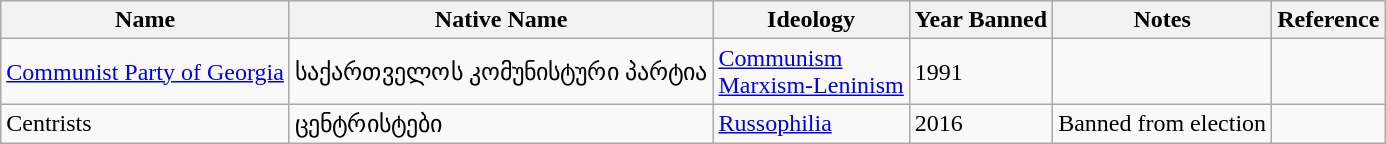<table class="wikitable sortable">
<tr>
<th>Name</th>
<th>Native Name</th>
<th>Ideology</th>
<th>Year Banned</th>
<th>Notes</th>
<th>Reference</th>
</tr>
<tr>
<td><a href='#'>Communist Party of Georgia</a></td>
<td>საქართველოს კომუნისტური პარტია</td>
<td><a href='#'>Communism</a><br><a href='#'>Marxism-Leninism</a></td>
<td>1991</td>
<td></td>
<td></td>
</tr>
<tr>
<td>Centrists</td>
<td>ცენტრისტები</td>
<td><a href='#'>Russophilia</a></td>
<td>2016</td>
<td>Banned from election</td>
<td></td>
</tr>
</table>
